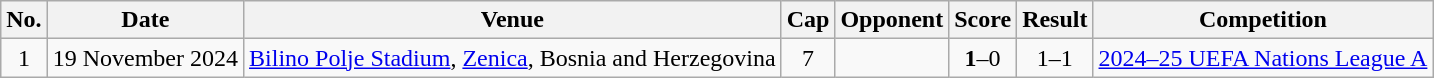<table class="wikitable sortable">
<tr>
<th>No.</th>
<th>Date</th>
<th>Venue</th>
<th>Cap</th>
<th>Opponent</th>
<th>Score</th>
<th>Result</th>
<th>Competition</th>
</tr>
<tr>
<td align="center">1</td>
<td>19 November 2024</td>
<td><a href='#'>Bilino Polje Stadium</a>, <a href='#'>Zenica</a>, Bosnia and Herzegovina</td>
<td align="center">7</td>
<td></td>
<td align="center"><strong>1</strong>–0</td>
<td align="center">1–1</td>
<td><a href='#'>2024–25 UEFA Nations League A</a></td>
</tr>
</table>
